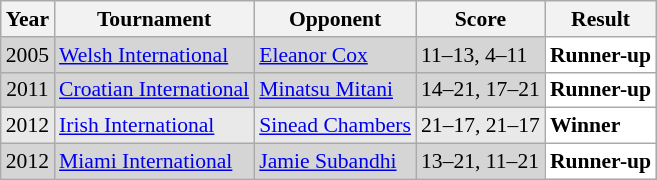<table class="sortable wikitable" style="font-size: 90%;">
<tr>
<th>Year</th>
<th>Tournament</th>
<th>Opponent</th>
<th>Score</th>
<th>Result</th>
</tr>
<tr style="background:#D5D5D5">
<td align="center">2005</td>
<td align="left"><a href='#'>Welsh International</a></td>
<td align="left"> <a href='#'>Eleanor Cox</a></td>
<td align="left">11–13, 4–11</td>
<td style="text-align:left; background:white"> <strong>Runner-up</strong></td>
</tr>
<tr style="background:#D5D5D5">
<td align="center">2011</td>
<td align="left"><a href='#'>Croatian International</a></td>
<td align="left"> <a href='#'>Minatsu Mitani</a></td>
<td align="left">14–21, 17–21</td>
<td style="text-align:left; background:white"> <strong>Runner-up</strong></td>
</tr>
<tr style="background:#E9E9E9">
<td align="center">2012</td>
<td align="left"><a href='#'>Irish International</a></td>
<td align="left"> <a href='#'>Sinead Chambers</a></td>
<td align="left">21–17, 21–17</td>
<td style="text-align:left; background:white"> <strong>Winner</strong></td>
</tr>
<tr style="background:#D5D5D5">
<td align="center">2012</td>
<td align="left"><a href='#'>Miami International</a></td>
<td align="left"> <a href='#'>Jamie Subandhi</a></td>
<td align="left">13–21, 11–21</td>
<td style="text-align:left; background:white"> <strong>Runner-up</strong></td>
</tr>
</table>
